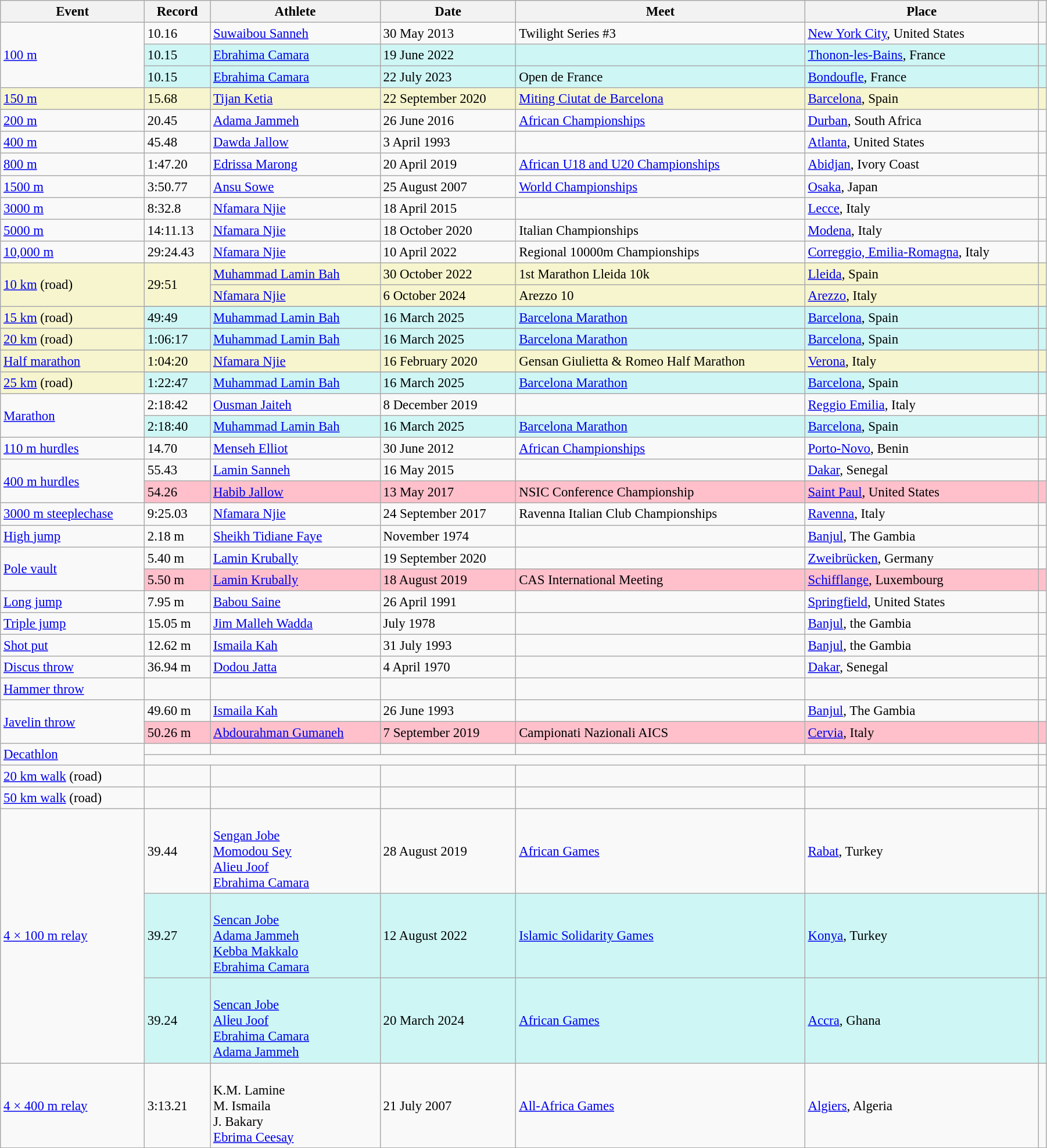<table class="wikitable" style="font-size:95%; width: 95%;">
<tr>
<th>Event</th>
<th>Record</th>
<th>Athlete</th>
<th>Date</th>
<th>Meet</th>
<th>Place</th>
<th></th>
</tr>
<tr>
<td rowspan=3><a href='#'>100 m</a></td>
<td>10.16 </td>
<td><a href='#'>Suwaibou Sanneh</a></td>
<td>30 May 2013</td>
<td>Twilight Series #3</td>
<td><a href='#'>New York City</a>, United States</td>
<td></td>
</tr>
<tr bgcolor=#CEF6F5>
<td>10.15 </td>
<td><a href='#'>Ebrahima Camara</a></td>
<td>19 June 2022</td>
<td></td>
<td><a href='#'>Thonon-les-Bains</a>, France</td>
<td></td>
</tr>
<tr bgcolor=#CEF6F5>
<td>10.15 </td>
<td><a href='#'>Ebrahima Camara</a></td>
<td>22 July 2023</td>
<td>Open de France</td>
<td><a href='#'>Bondoufle</a>, France</td>
<td></td>
</tr>
<tr style="background:#f6F5CE;">
<td><a href='#'>150 m</a></td>
<td>15.68 </td>
<td><a href='#'>Tijan Ketia</a></td>
<td>22 September 2020</td>
<td><a href='#'>Miting Ciutat de Barcelona</a></td>
<td><a href='#'>Barcelona</a>, Spain</td>
<td></td>
</tr>
<tr>
<td><a href='#'>200 m</a></td>
<td>20.45 </td>
<td><a href='#'>Adama Jammeh</a></td>
<td>26 June 2016</td>
<td><a href='#'>African Championships</a></td>
<td><a href='#'>Durban</a>, South Africa</td>
<td></td>
</tr>
<tr>
<td><a href='#'>400 m</a></td>
<td>45.48</td>
<td><a href='#'>Dawda Jallow</a></td>
<td>3 April 1993</td>
<td></td>
<td><a href='#'>Atlanta</a>, United States</td>
<td></td>
</tr>
<tr>
<td><a href='#'>800 m</a></td>
<td>1:47.20</td>
<td><a href='#'>Edrissa Marong</a></td>
<td>20 April 2019</td>
<td><a href='#'>African U18 and U20 Championships</a></td>
<td><a href='#'>Abidjan</a>, Ivory Coast</td>
<td></td>
</tr>
<tr>
<td><a href='#'>1500 m</a></td>
<td>3:50.77</td>
<td><a href='#'>Ansu Sowe</a></td>
<td>25 August 2007</td>
<td><a href='#'>World Championships</a></td>
<td><a href='#'>Osaka</a>, Japan</td>
<td></td>
</tr>
<tr>
<td><a href='#'>3000 m</a></td>
<td>8:32.8 </td>
<td><a href='#'>Nfamara Njie</a></td>
<td>18 April 2015</td>
<td></td>
<td><a href='#'>Lecce</a>, Italy</td>
<td></td>
</tr>
<tr>
<td><a href='#'>5000 m</a></td>
<td>14:11.13</td>
<td><a href='#'>Nfamara Njie</a></td>
<td>18 October 2020</td>
<td>Italian Championships</td>
<td><a href='#'>Modena</a>, Italy</td>
<td></td>
</tr>
<tr>
<td><a href='#'>10,000 m</a></td>
<td>29:24.43</td>
<td><a href='#'>Nfamara Njie</a></td>
<td>10 April 2022</td>
<td>Regional 10000m Championships</td>
<td><a href='#'>Correggio, Emilia-Romagna</a>, Italy</td>
<td></td>
</tr>
<tr style="background:#f6F5CE;">
<td rowspan=2><a href='#'>10 km</a> (road)</td>
<td rowspan=2>29:51</td>
<td><a href='#'>Muhammad Lamin Bah</a></td>
<td>30 October 2022</td>
<td>1st Marathon Lleida 10k</td>
<td><a href='#'>Lleida</a>, Spain</td>
<td></td>
</tr>
<tr style="background:#f6F5CE;">
<td><a href='#'>Nfamara Njie</a></td>
<td>6 October 2024</td>
<td>Arezzo 10</td>
<td><a href='#'>Arezzo</a>, Italy</td>
<td></td>
</tr>
<tr style="background:#f6F5CE;">
<td rowspan=2><a href='#'>15 km</a> (road)</td>
</tr>
<tr bgcolor=#CEF6F5>
<td>49:49</td>
<td><a href='#'>Muhammad Lamin Bah</a></td>
<td>16 March 2025</td>
<td><a href='#'>Barcelona Marathon</a></td>
<td><a href='#'>Barcelona</a>, Spain</td>
<td></td>
</tr>
<tr style="background:#f6F5CE;">
<td rowspan=2><a href='#'>20 km</a> (road)</td>
</tr>
<tr bgcolor=#CEF6F5>
<td>1:06:17</td>
<td><a href='#'>Muhammad Lamin Bah</a></td>
<td>16 March 2025</td>
<td><a href='#'>Barcelona Marathon</a></td>
<td><a href='#'>Barcelona</a>, Spain</td>
<td></td>
</tr>
<tr style="background:#f6F5CE;">
<td><a href='#'>Half marathon</a></td>
<td>1:04:20</td>
<td><a href='#'>Nfamara Njie</a></td>
<td>16 February 2020</td>
<td>Gensan Giulietta & Romeo Half Marathon</td>
<td><a href='#'>Verona</a>, Italy</td>
<td></td>
</tr>
<tr style="background:#f6F5CE;">
<td rowspan=2><a href='#'>25 km</a> (road)</td>
</tr>
<tr bgcolor=#CEF6F5>
<td>1:22:47</td>
<td><a href='#'>Muhammad Lamin Bah</a></td>
<td>16 March 2025</td>
<td><a href='#'>Barcelona Marathon</a></td>
<td><a href='#'>Barcelona</a>, Spain</td>
<td></td>
</tr>
<tr>
<td rowspan=2><a href='#'>Marathon</a></td>
<td>2:18:42</td>
<td><a href='#'>Ousman Jaiteh</a></td>
<td>8 December 2019</td>
<td></td>
<td><a href='#'>Reggio Emilia</a>, Italy</td>
<td></td>
</tr>
<tr bgcolor=#CEF6F5>
<td>2:18:40</td>
<td><a href='#'>Muhammad Lamin Bah</a></td>
<td>16 March 2025</td>
<td><a href='#'>Barcelona Marathon</a></td>
<td><a href='#'>Barcelona</a>, Spain</td>
<td></td>
</tr>
<tr>
<td><a href='#'>110 m hurdles</a></td>
<td>14.70 </td>
<td><a href='#'>Menseh Elliot</a></td>
<td>30 June 2012</td>
<td><a href='#'>African Championships</a></td>
<td><a href='#'>Porto-Novo</a>, Benin</td>
<td></td>
</tr>
<tr>
<td rowspan=2><a href='#'>400 m hurdles</a></td>
<td>55.43</td>
<td><a href='#'>Lamin Sanneh</a></td>
<td>16 May 2015</td>
<td></td>
<td><a href='#'>Dakar</a>, Senegal</td>
<td></td>
</tr>
<tr style="background:pink">
<td>54.26</td>
<td><a href='#'>Habib Jallow</a></td>
<td>13 May 2017</td>
<td>NSIC Conference Championship</td>
<td><a href='#'>Saint Paul</a>, United States</td>
<td></td>
</tr>
<tr>
<td><a href='#'>3000 m steeplechase</a></td>
<td>9:25.03</td>
<td><a href='#'>Nfamara Njie</a></td>
<td>24 September 2017</td>
<td>Ravenna Italian Club Championships</td>
<td><a href='#'>Ravenna</a>, Italy</td>
<td></td>
</tr>
<tr>
<td><a href='#'>High jump</a></td>
<td>2.18 m</td>
<td><a href='#'>Sheikh Tidiane Faye</a></td>
<td>November 1974</td>
<td></td>
<td><a href='#'>Banjul</a>, The Gambia</td>
<td></td>
</tr>
<tr>
<td rowspan=2><a href='#'>Pole vault</a></td>
<td>5.40 m</td>
<td><a href='#'>Lamin Krubally</a></td>
<td>19 September 2020</td>
<td></td>
<td><a href='#'>Zweibrücken</a>, Germany</td>
<td></td>
</tr>
<tr style="background:pink">
<td>5.50 m</td>
<td><a href='#'>Lamin Krubally</a></td>
<td>18 August 2019</td>
<td>CAS International Meeting</td>
<td><a href='#'>Schifflange</a>, Luxembourg</td>
<td></td>
</tr>
<tr>
<td><a href='#'>Long jump</a></td>
<td>7.95 m</td>
<td><a href='#'>Babou Saine</a></td>
<td>26 April 1991</td>
<td></td>
<td><a href='#'>Springfield</a>, United States</td>
<td></td>
</tr>
<tr>
<td><a href='#'>Triple jump</a></td>
<td>15.05 m</td>
<td><a href='#'>Jim Malleh Wadda</a></td>
<td>July 1978</td>
<td></td>
<td><a href='#'>Banjul</a>, the Gambia</td>
<td></td>
</tr>
<tr>
<td><a href='#'>Shot put</a></td>
<td>12.62 m</td>
<td><a href='#'>Ismaila Kah</a></td>
<td>31 July 1993</td>
<td></td>
<td><a href='#'>Banjul</a>, the Gambia</td>
<td></td>
</tr>
<tr>
<td><a href='#'>Discus throw</a></td>
<td>36.94 m</td>
<td><a href='#'>Dodou Jatta</a></td>
<td>4 April 1970</td>
<td></td>
<td><a href='#'>Dakar</a>, Senegal</td>
<td></td>
</tr>
<tr>
<td><a href='#'>Hammer throw</a></td>
<td></td>
<td></td>
<td></td>
<td></td>
<td></td>
<td></td>
</tr>
<tr>
<td rowspan=2><a href='#'>Javelin throw</a></td>
<td>49.60 m</td>
<td><a href='#'>Ismaila Kah</a></td>
<td>26 June 1993</td>
<td></td>
<td><a href='#'>Banjul</a>, The Gambia</td>
<td></td>
</tr>
<tr style="background:pink">
<td>50.26 m</td>
<td><a href='#'>Abdourahman Gumaneh</a></td>
<td>7 September 2019</td>
<td>Campionati Nazionali AICS</td>
<td><a href='#'>Cervia</a>, Italy</td>
<td></td>
</tr>
<tr>
<td rowspan=2><a href='#'>Decathlon</a></td>
<td></td>
<td></td>
<td></td>
<td></td>
<td></td>
<td></td>
</tr>
<tr>
<td colspan=5></td>
<td></td>
</tr>
<tr>
<td><a href='#'>20 km walk</a> (road)</td>
<td></td>
<td></td>
<td></td>
<td></td>
<td></td>
<td></td>
</tr>
<tr>
<td><a href='#'>50 km walk</a> (road)</td>
<td></td>
<td></td>
<td></td>
<td></td>
<td></td>
<td></td>
</tr>
<tr>
<td rowspan=3><a href='#'>4 × 100 m relay</a></td>
<td>39.44</td>
<td><br><a href='#'>Sengan Jobe</a><br><a href='#'>Momodou Sey</a><br><a href='#'>Alieu Joof</a><br><a href='#'>Ebrahima Camara</a></td>
<td>28 August 2019</td>
<td><a href='#'>African Games</a></td>
<td><a href='#'>Rabat</a>, Turkey</td>
<td></td>
</tr>
<tr bgcolor="#CEF6F5">
<td>39.27</td>
<td><br><a href='#'>Sencan Jobe</a><br><a href='#'>Adama Jammeh</a><br><a href='#'>Kebba Makkalo</a><br><a href='#'>Ebrahima Camara</a></td>
<td>12 August 2022</td>
<td><a href='#'>Islamic Solidarity Games</a></td>
<td><a href='#'>Konya</a>, Turkey</td>
<td></td>
</tr>
<tr bgcolor="#CEF6F5">
<td>39.24</td>
<td><br><a href='#'>Sencan Jobe</a><br><a href='#'>Ali̇eu Joof</a><br><a href='#'>Ebrahima Camara</a><br><a href='#'>Adama Jammeh</a></td>
<td>20 March 2024</td>
<td><a href='#'>African Games</a></td>
<td><a href='#'>Accra</a>, Ghana</td>
<td></td>
</tr>
<tr>
<td><a href='#'>4 × 400 m relay</a></td>
<td>3:13.21</td>
<td><br>K.M. Lamine<br>M. Ismaila<br>J. Bakary<br><a href='#'>Ebrima Ceesay</a></td>
<td>21 July 2007</td>
<td><a href='#'>All-Africa Games</a></td>
<td><a href='#'>Algiers</a>, Algeria</td>
<td></td>
</tr>
</table>
